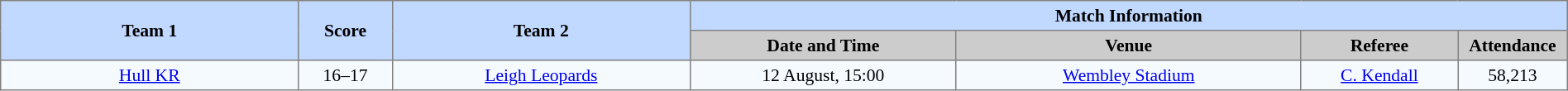<table border=1 style="border-collapse:collapse; font-size:90%; text-align:center"; cellpadding=3 cellspacing=0 width=100%>
<tr bgcolor="#c1d8ff">
<th rowspan=2 width=19%>Team 1</th>
<th rowspan=2 width=6%>Score</th>
<th rowspan=2 width=19%>Team 2</th>
<th colspan=4>Match Information</th>
</tr>
<tr bgcolor="#cccccc">
<th width=17%>Date and Time</th>
<th width=22%>Venue</th>
<th width=10%>Referee</th>
<th width=7%>Attendance</th>
</tr>
<tr bgcolor=#f5faff>
<td> <a href='#'>Hull KR</a></td>
<td>16–17</td>
<td> <a href='#'>Leigh Leopards</a></td>
<td>12 August, 15:00</td>
<td><a href='#'>Wembley Stadium</a></td>
<td><a href='#'>C. Kendall</a></td>
<td>58,213</td>
</tr>
</table>
